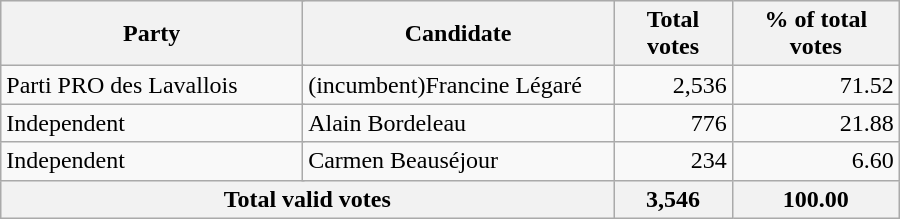<table style="width:600px;" class="wikitable">
<tr style="background-color:#E9E9E9">
<th colspan="2" style="width: 200px">Party</th>
<th colspan="1" style="width: 200px">Candidate</th>
<th align="right">Total votes</th>
<th align="right">% of total votes</th>
</tr>
<tr>
<td colspan="2" align="left">Parti PRO des Lavallois</td>
<td align="left">(incumbent)Francine Légaré</td>
<td align="right">2,536</td>
<td align="right">71.52</td>
</tr>
<tr>
<td colspan="2" align="left">Independent</td>
<td align="left">Alain Bordeleau</td>
<td align="right">776</td>
<td align="right">21.88</td>
</tr>
<tr>
<td colspan="2" align="left">Independent</td>
<td align="left">Carmen Beauséjour</td>
<td align="right">234</td>
<td align="right">6.60</td>
</tr>
<tr bgcolor="#EEEEEE">
<th colspan="3"  align="left">Total valid votes</th>
<th align="right">3,546</th>
<th align="right">100.00</th>
</tr>
</table>
